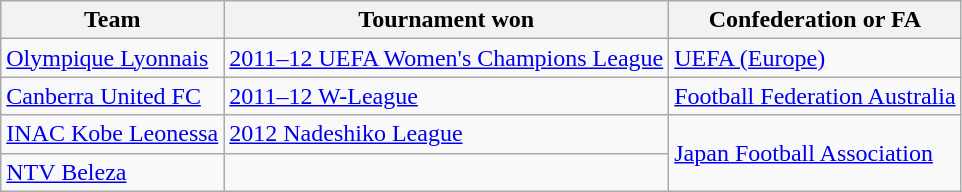<table class=wikitable>
<tr>
<th>Team</th>
<th>Tournament won</th>
<th>Confederation or FA</th>
</tr>
<tr>
<td> <a href='#'>Olympique Lyonnais</a></td>
<td><a href='#'>2011–12 UEFA Women's Champions League</a></td>
<td><a href='#'>UEFA (Europe)</a></td>
</tr>
<tr>
<td> <a href='#'>Canberra United FC</a></td>
<td><a href='#'>2011–12 W-League</a></td>
<td><a href='#'>Football Federation Australia</a></td>
</tr>
<tr>
<td> <a href='#'>INAC Kobe Leonessa</a></td>
<td><a href='#'>2012 Nadeshiko League</a></td>
<td rowspan=2><a href='#'>Japan Football Association</a></td>
</tr>
<tr>
<td> <a href='#'>NTV Beleza</a></td>
<td></td>
</tr>
</table>
